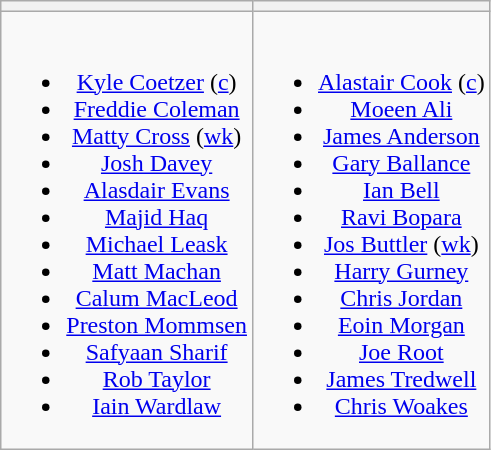<table class="wikitable" style="text-align:center">
<tr>
<th></th>
<th></th>
</tr>
<tr style="vertical-align:top">
<td><br><ul><li><a href='#'>Kyle Coetzer</a> (<a href='#'>c</a>)</li><li><a href='#'>Freddie Coleman</a></li><li><a href='#'>Matty Cross</a> (<a href='#'>wk</a>)</li><li><a href='#'>Josh Davey</a></li><li><a href='#'>Alasdair Evans</a></li><li><a href='#'>Majid Haq</a></li><li><a href='#'>Michael Leask</a></li><li><a href='#'>Matt Machan</a></li><li><a href='#'>Calum MacLeod</a></li><li><a href='#'>Preston Mommsen</a></li><li><a href='#'>Safyaan Sharif</a></li><li><a href='#'>Rob Taylor</a></li><li><a href='#'>Iain Wardlaw</a></li></ul></td>
<td><br><ul><li><a href='#'>Alastair Cook</a> (<a href='#'>c</a>)</li><li><a href='#'>Moeen Ali</a></li><li><a href='#'>James Anderson</a></li><li><a href='#'>Gary Ballance</a></li><li><a href='#'>Ian Bell</a></li><li><a href='#'>Ravi Bopara</a></li><li><a href='#'>Jos Buttler</a> (<a href='#'>wk</a>)</li><li><a href='#'>Harry Gurney</a></li><li><a href='#'>Chris Jordan</a></li><li><a href='#'>Eoin Morgan</a></li><li><a href='#'>Joe Root</a></li><li><a href='#'>James Tredwell</a></li><li><a href='#'>Chris Woakes</a></li></ul></td>
</tr>
</table>
